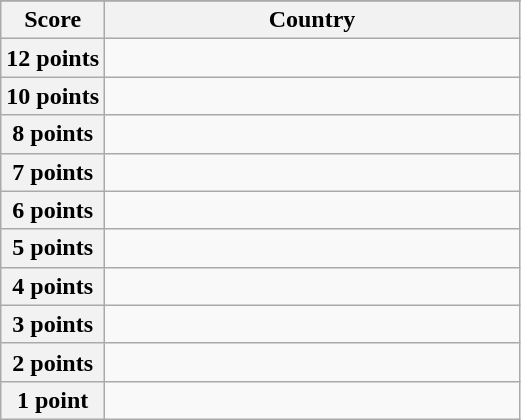<table class="wikitable">
<tr>
</tr>
<tr>
<th scope="col" width="20%">Score</th>
<th scope="col">Country</th>
</tr>
<tr>
<th scope="row">12 points</th>
<td></td>
</tr>
<tr>
<th scope="row">10 points</th>
<td></td>
</tr>
<tr>
<th scope="row">8 points</th>
<td></td>
</tr>
<tr>
<th scope="row">7 points</th>
<td></td>
</tr>
<tr>
<th scope="row">6 points</th>
<td></td>
</tr>
<tr>
<th scope="row">5 points</th>
<td></td>
</tr>
<tr>
<th scope="row">4 points</th>
<td></td>
</tr>
<tr>
<th scope="row">3 points</th>
<td></td>
</tr>
<tr>
<th scope="row">2 points</th>
<td></td>
</tr>
<tr>
<th scope="row">1 point</th>
<td></td>
</tr>
</table>
